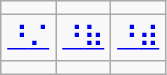<table class="wikitable nowrap" style="text-align: center; font-size: larger;">
<tr>
<td></td>
<td></td>
<td></td>
</tr>
<tr>
<td><a href='#'>⠘</a><a href='#'>⠌</a></td>
<td><a href='#'>⠘</a><a href='#'>⠷</a></td>
<td><a href='#'>⠘</a><a href='#'>⠾</a></td>
</tr>
<tr>
<td></td>
<td></td>
<td></td>
</tr>
</table>
